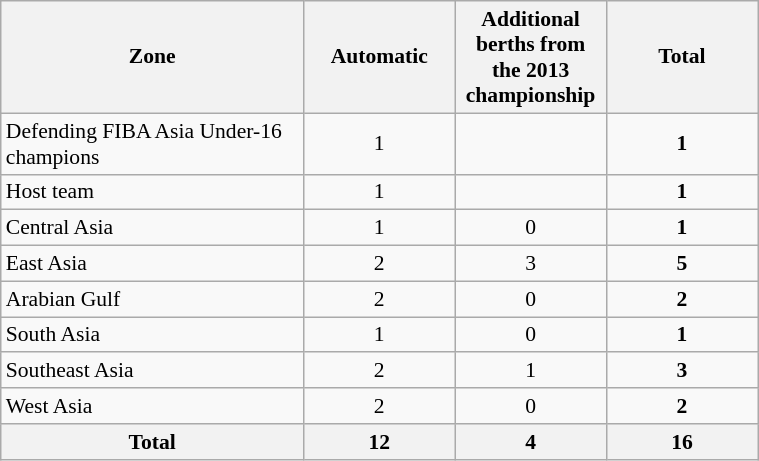<table class=wikitable style="text-align:center; font-size:90%" width=40%>
<tr>
<th width=40%>Zone</th>
<th width=20%>Automatic</th>
<th width=20%>Additional berths from the 2013 championship</th>
<th width=20%>Total</th>
</tr>
<tr>
<td align=left>Defending FIBA Asia Under-16 champions</td>
<td>1</td>
<td></td>
<td><strong>1</strong></td>
</tr>
<tr>
<td align=left>Host team</td>
<td>1</td>
<td></td>
<td><strong>1</strong></td>
</tr>
<tr>
<td align=left>Central Asia</td>
<td>1</td>
<td>0</td>
<td><strong>1</strong></td>
</tr>
<tr>
<td align=left>East Asia</td>
<td>2</td>
<td>3</td>
<td><strong>5</strong></td>
</tr>
<tr>
<td align=left>Arabian Gulf</td>
<td>2</td>
<td>0</td>
<td><strong>2</strong></td>
</tr>
<tr>
<td align=left>South Asia</td>
<td>1</td>
<td>0</td>
<td><strong>1</strong></td>
</tr>
<tr>
<td align=left>Southeast Asia</td>
<td>2</td>
<td>1</td>
<td><strong>3</strong></td>
</tr>
<tr>
<td align=left>West Asia</td>
<td>2</td>
<td>0</td>
<td><strong>2</strong></td>
</tr>
<tr>
<th>Total</th>
<th>12</th>
<th>4</th>
<th>16</th>
</tr>
</table>
